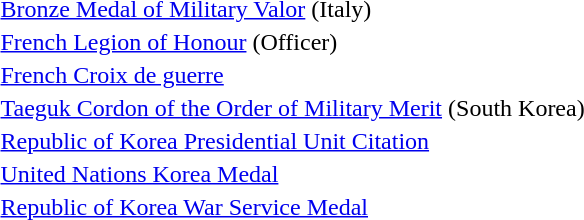<table>
<tr>
<td></td>
<td><a href='#'>Bronze Medal of Military Valor</a> (Italy)</td>
</tr>
<tr>
<td></td>
<td><a href='#'>French Legion of Honour</a> (Officer)</td>
</tr>
<tr>
<td></td>
<td><a href='#'>French Croix de guerre</a></td>
</tr>
<tr>
<td></td>
<td><a href='#'>Taeguk Cordon of the Order of Military Merit</a> (South Korea)</td>
</tr>
<tr>
<td></td>
<td><a href='#'>Republic of Korea Presidential Unit Citation</a></td>
</tr>
<tr>
<td></td>
<td><a href='#'>United Nations Korea Medal</a></td>
</tr>
<tr>
<td></td>
<td><a href='#'>Republic of Korea War Service Medal</a></td>
</tr>
</table>
